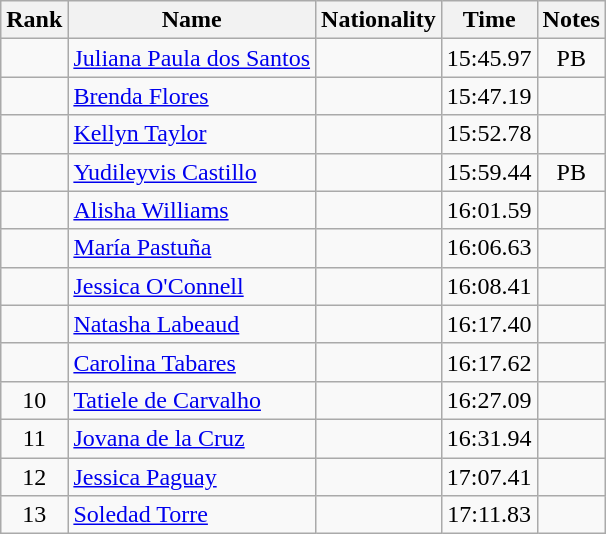<table class="wikitable sortable" style="text-align:center">
<tr>
<th>Rank</th>
<th>Name</th>
<th>Nationality</th>
<th>Time</th>
<th>Notes</th>
</tr>
<tr>
<td></td>
<td align=left><a href='#'>Juliana Paula dos Santos</a></td>
<td align=left></td>
<td>15:45.97</td>
<td>PB</td>
</tr>
<tr>
<td></td>
<td align=left><a href='#'>Brenda Flores</a></td>
<td align=left></td>
<td>15:47.19</td>
<td></td>
</tr>
<tr>
<td></td>
<td align=left><a href='#'>Kellyn Taylor</a></td>
<td align=left></td>
<td>15:52.78</td>
<td></td>
</tr>
<tr>
<td></td>
<td align=left><a href='#'>Yudileyvis Castillo</a></td>
<td align=left></td>
<td>15:59.44</td>
<td>PB</td>
</tr>
<tr>
<td></td>
<td align=left><a href='#'>Alisha Williams</a></td>
<td align=left></td>
<td>16:01.59</td>
<td></td>
</tr>
<tr>
<td></td>
<td align=left><a href='#'>María Pastuña</a></td>
<td align=left></td>
<td>16:06.63</td>
<td></td>
</tr>
<tr>
<td></td>
<td align=left><a href='#'>Jessica O'Connell</a></td>
<td align=left></td>
<td>16:08.41</td>
<td></td>
</tr>
<tr>
<td></td>
<td align=left><a href='#'>Natasha Labeaud</a></td>
<td align=left></td>
<td>16:17.40</td>
<td></td>
</tr>
<tr>
<td></td>
<td align=left><a href='#'>Carolina Tabares</a></td>
<td align=left></td>
<td>16:17.62</td>
<td></td>
</tr>
<tr>
<td>10</td>
<td align=left><a href='#'>Tatiele de Carvalho</a></td>
<td align=left></td>
<td>16:27.09</td>
<td></td>
</tr>
<tr>
<td>11</td>
<td align=left><a href='#'>Jovana de la Cruz</a></td>
<td align=left></td>
<td>16:31.94</td>
<td></td>
</tr>
<tr>
<td>12</td>
<td align=left><a href='#'>Jessica Paguay</a></td>
<td align=left></td>
<td>17:07.41</td>
<td></td>
</tr>
<tr>
<td>13</td>
<td align=left><a href='#'>Soledad Torre</a></td>
<td align=left></td>
<td>17:11.83</td>
<td></td>
</tr>
</table>
